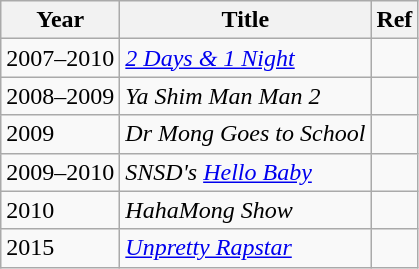<table class="wikitable">
<tr>
<th>Year</th>
<th>Title</th>
<th>Ref</th>
</tr>
<tr>
<td>2007–2010</td>
<td><em><a href='#'>2 Days & 1 Night</a></em></td>
<td></td>
</tr>
<tr>
<td>2008–2009</td>
<td><em>Ya Shim Man Man 2</em></td>
<td></td>
</tr>
<tr>
<td>2009</td>
<td><em>Dr Mong Goes to School</em></td>
<td></td>
</tr>
<tr>
<td>2009–2010</td>
<td><em>SNSD's <a href='#'>Hello Baby</a></em></td>
<td></td>
</tr>
<tr>
<td>2010</td>
<td><em>HahaMong Show</em></td>
<td></td>
</tr>
<tr>
<td>2015</td>
<td><em><a href='#'>Unpretty Rapstar</a></em></td>
<td></td>
</tr>
</table>
